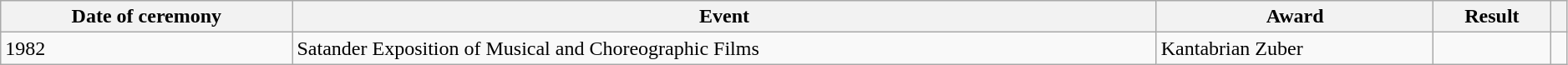<table class="wikitable sortable" style="width: 99%;">
<tr>
<th scope="col">Date of ceremony</th>
<th scope="col">Event</th>
<th scope="col">Award</th>
<th scope="col">Result</th>
<th scope="col" class="unsortable"></th>
</tr>
<tr>
<td>1982</td>
<td>Satander Exposition of Musical and Choreographic Films</td>
<td>Kantabrian Zuber</td>
<td></td>
<td></td>
</tr>
</table>
